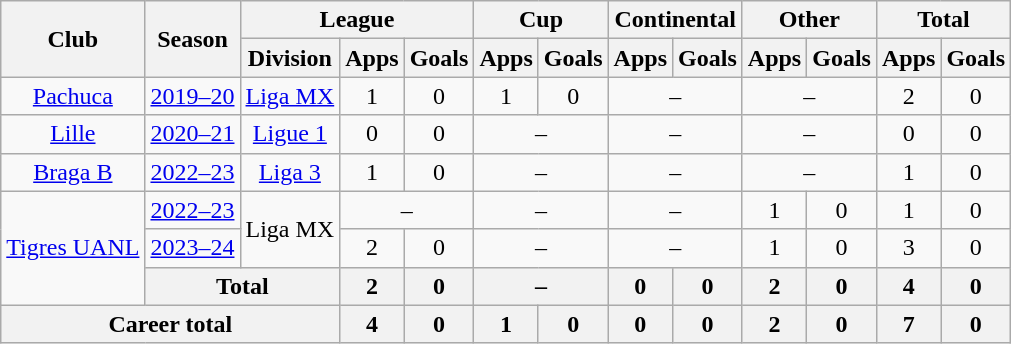<table class="wikitable" style="text-align:center">
<tr>
<th rowspan="2">Club</th>
<th rowspan="2">Season</th>
<th colspan="3">League</th>
<th colspan="2">Cup</th>
<th colspan="2">Continental</th>
<th colspan="2">Other</th>
<th colspan="2">Total</th>
</tr>
<tr>
<th>Division</th>
<th>Apps</th>
<th>Goals</th>
<th>Apps</th>
<th>Goals</th>
<th>Apps</th>
<th>Goals</th>
<th>Apps</th>
<th>Goals</th>
<th>Apps</th>
<th>Goals</th>
</tr>
<tr>
<td><a href='#'>Pachuca</a></td>
<td><a href='#'>2019–20</a></td>
<td><a href='#'>Liga MX</a></td>
<td>1</td>
<td>0</td>
<td>1</td>
<td>0</td>
<td colspan="2">–</td>
<td colspan="2">–</td>
<td>2</td>
<td>0</td>
</tr>
<tr>
<td><a href='#'>Lille</a></td>
<td><a href='#'>2020–21</a></td>
<td><a href='#'>Ligue 1</a></td>
<td>0</td>
<td>0</td>
<td colspan="2">–</td>
<td colspan="2">–</td>
<td colspan="2">–</td>
<td>0</td>
<td>0</td>
</tr>
<tr>
<td><a href='#'>Braga B</a></td>
<td><a href='#'>2022–23</a></td>
<td><a href='#'>Liga 3</a></td>
<td>1</td>
<td>0</td>
<td colspan="2">–</td>
<td colspan="2">–</td>
<td colspan="2">–</td>
<td>1</td>
<td>0</td>
</tr>
<tr>
<td rowspan="3"><a href='#'>Tigres UANL</a></td>
<td><a href='#'>2022–23</a></td>
<td rowspan="2">Liga MX</td>
<td colspan="2">–</td>
<td colspan="2">–</td>
<td colspan="2">–</td>
<td>1</td>
<td>0</td>
<td>1</td>
<td>0</td>
</tr>
<tr>
<td><a href='#'>2023–24</a></td>
<td>2</td>
<td>0</td>
<td colspan="2">–</td>
<td colspan="2">–</td>
<td>1</td>
<td>0</td>
<td>3</td>
<td>0</td>
</tr>
<tr>
<th colspan="2">Total</th>
<th>2</th>
<th>0</th>
<th colspan="2">–</th>
<th>0</th>
<th>0</th>
<th>2</th>
<th>0</th>
<th>4</th>
<th>0</th>
</tr>
<tr>
<th colspan="3">Career total</th>
<th>4</th>
<th>0</th>
<th>1</th>
<th>0</th>
<th>0</th>
<th>0</th>
<th>2</th>
<th>0</th>
<th>7</th>
<th>0</th>
</tr>
</table>
